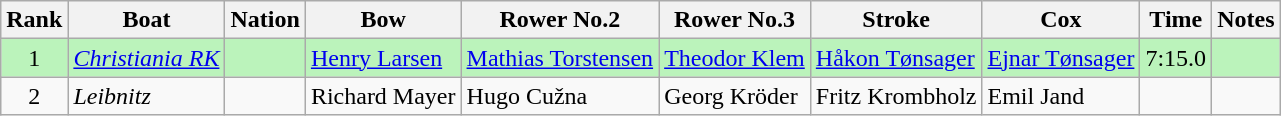<table class="wikitable sortable" style="text-align:center">
<tr>
<th>Rank</th>
<th>Boat</th>
<th>Nation</th>
<th>Bow</th>
<th>Rower No.2</th>
<th>Rower No.3</th>
<th>Stroke</th>
<th>Cox</th>
<th>Time</th>
<th>Notes</th>
</tr>
<tr bgcolor=bbf3bb>
<td>1</td>
<td align=left><em><a href='#'>Christiania RK</a></em></td>
<td align=left></td>
<td align=left><a href='#'>Henry Larsen</a></td>
<td align=left><a href='#'>Mathias Torstensen</a></td>
<td align=left><a href='#'>Theodor Klem</a></td>
<td align=left><a href='#'>Håkon Tønsager</a></td>
<td align=left><a href='#'>Ejnar Tønsager</a></td>
<td>7:15.0</td>
<td></td>
</tr>
<tr>
<td>2</td>
<td align=left><em>Leibnitz</em></td>
<td align=left></td>
<td align=left>Richard Mayer</td>
<td align=left>Hugo Cužna</td>
<td align=left>Georg Kröder</td>
<td align=left>Fritz Krombholz</td>
<td align=left>Emil Jand</td>
<td data-sort-value=9:00.0></td>
<td></td>
</tr>
</table>
